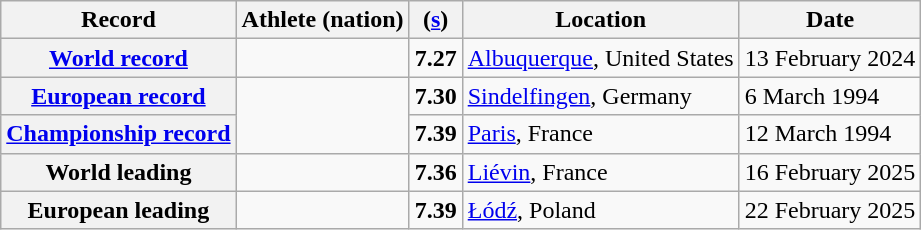<table class="wikitable">
<tr>
<th scope="col">Record</th>
<th scope="col">Athlete (nation)</th>
<th scope="col"> (<a href='#'>s</a>)</th>
<th scope="col">Location</th>
<th scope="col">Date</th>
</tr>
<tr>
<th scope="row"><a href='#'>World record</a></th>
<td></td>
<td align="center"><strong>7.27</strong></td>
<td><a href='#'>Albuquerque</a>, United States</td>
<td>13 February 2024</td>
</tr>
<tr>
<th scope="row"><a href='#'>European record</a></th>
<td rowspan="2"></td>
<td align="center"><strong>7.30</strong></td>
<td><a href='#'>Sindelfingen</a>, Germany</td>
<td>6 March 1994</td>
</tr>
<tr>
<th scope="row"><a href='#'>Championship record</a></th>
<td align="center"><strong>7.39</strong></td>
<td><a href='#'>Paris</a>, France</td>
<td>12 March 1994</td>
</tr>
<tr>
<th scope="row">World leading</th>
<td></td>
<td align="center"><strong>7.36</strong></td>
<td><a href='#'>Liévin</a>, France</td>
<td>16 February 2025</td>
</tr>
<tr>
<th scope="row">European leading</th>
<td></td>
<td align="center"><strong>7.39</strong></td>
<td><a href='#'>Łódź</a>, Poland</td>
<td>22 February 2025</td>
</tr>
</table>
